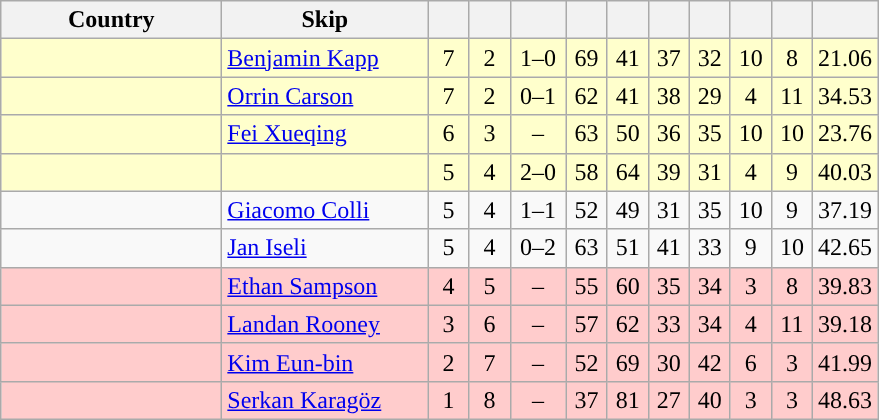<table class=wikitable  style="text-align:center;">
<tr>
<th width=140>Country</th>
<th width=130>Skip</th>
<th width=20></th>
<th width=20></th>
<th width=30></th>
<th width=20></th>
<th width=20></th>
<th width=20></th>
<th width=20></th>
<th width=20></th>
<th width=20></th>
<th width=20></th>
</tr>
<tr style="background:#ffffcc;">
<td style="text-align:left;"></td>
<td style="text-align:left;"><a href='#'>Benjamin Kapp</a></td>
<td>7</td>
<td>2</td>
<td>1–0</td>
<td>69</td>
<td>41</td>
<td>37</td>
<td>32</td>
<td>10</td>
<td>8</td>
<td>21.06</td>
</tr>
<tr style="background:#ffffcc;">
<td style="text-align:left;"></td>
<td style="text-align:left;"><a href='#'>Orrin Carson</a></td>
<td>7</td>
<td>2</td>
<td>0–1</td>
<td>62</td>
<td>41</td>
<td>38</td>
<td>29</td>
<td>4</td>
<td>11</td>
<td>34.53</td>
</tr>
<tr style="background:#ffffcc;">
<td style="text-align:left;"></td>
<td style="text-align:left;"><a href='#'>Fei Xueqing</a></td>
<td>6</td>
<td>3</td>
<td>–</td>
<td>63</td>
<td>50</td>
<td>36</td>
<td>35</td>
<td>10</td>
<td>10</td>
<td>23.76</td>
</tr>
<tr style="background:#ffffcc;">
<td style="text-align:left;"></td>
<td style="text-align:left;"></td>
<td>5</td>
<td>4</td>
<td>2–0</td>
<td>58</td>
<td>64</td>
<td>39</td>
<td>31</td>
<td>4</td>
<td>9</td>
<td>40.03</td>
</tr>
<tr>
<td style="text-align:left;"></td>
<td style="text-align:left;"><a href='#'>Giacomo Colli</a></td>
<td>5</td>
<td>4</td>
<td>1–1</td>
<td>52</td>
<td>49</td>
<td>31</td>
<td>35</td>
<td>10</td>
<td>9</td>
<td>37.19</td>
</tr>
<tr>
<td style="text-align:left;"></td>
<td style="text-align:left;"><a href='#'>Jan Iseli</a></td>
<td>5</td>
<td>4</td>
<td>0–2</td>
<td>63</td>
<td>51</td>
<td>41</td>
<td>33</td>
<td>9</td>
<td>10</td>
<td>42.65</td>
</tr>
<tr style="background:#ffcccc;">
<td style="text-align:left;"></td>
<td style="text-align:left;"><a href='#'>Ethan Sampson</a></td>
<td>4</td>
<td>5</td>
<td>–</td>
<td>55</td>
<td>60</td>
<td>35</td>
<td>34</td>
<td>3</td>
<td>8</td>
<td>39.83</td>
</tr>
<tr style="background:#ffcccc;">
<td style="text-align:left;"></td>
<td style="text-align:left;"><a href='#'>Landan Rooney</a></td>
<td>3</td>
<td>6</td>
<td>–</td>
<td>57</td>
<td>62</td>
<td>33</td>
<td>34</td>
<td>4</td>
<td>11</td>
<td>39.18</td>
</tr>
<tr style="background:#ffcccc;">
<td style="text-align:left;"></td>
<td style="text-align:left;"><a href='#'>Kim Eun-bin</a></td>
<td>2</td>
<td>7</td>
<td>–</td>
<td>52</td>
<td>69</td>
<td>30</td>
<td>42</td>
<td>6</td>
<td>3</td>
<td>41.99</td>
</tr>
<tr style="background:#ffcccc;">
<td style="text-align:left;"></td>
<td style="text-align:left;"><a href='#'>Serkan Karagöz</a></td>
<td>1</td>
<td>8</td>
<td>–</td>
<td>37</td>
<td>81</td>
<td>27</td>
<td>40</td>
<td>3</td>
<td>3</td>
<td>48.63</td>
</tr>
</table>
